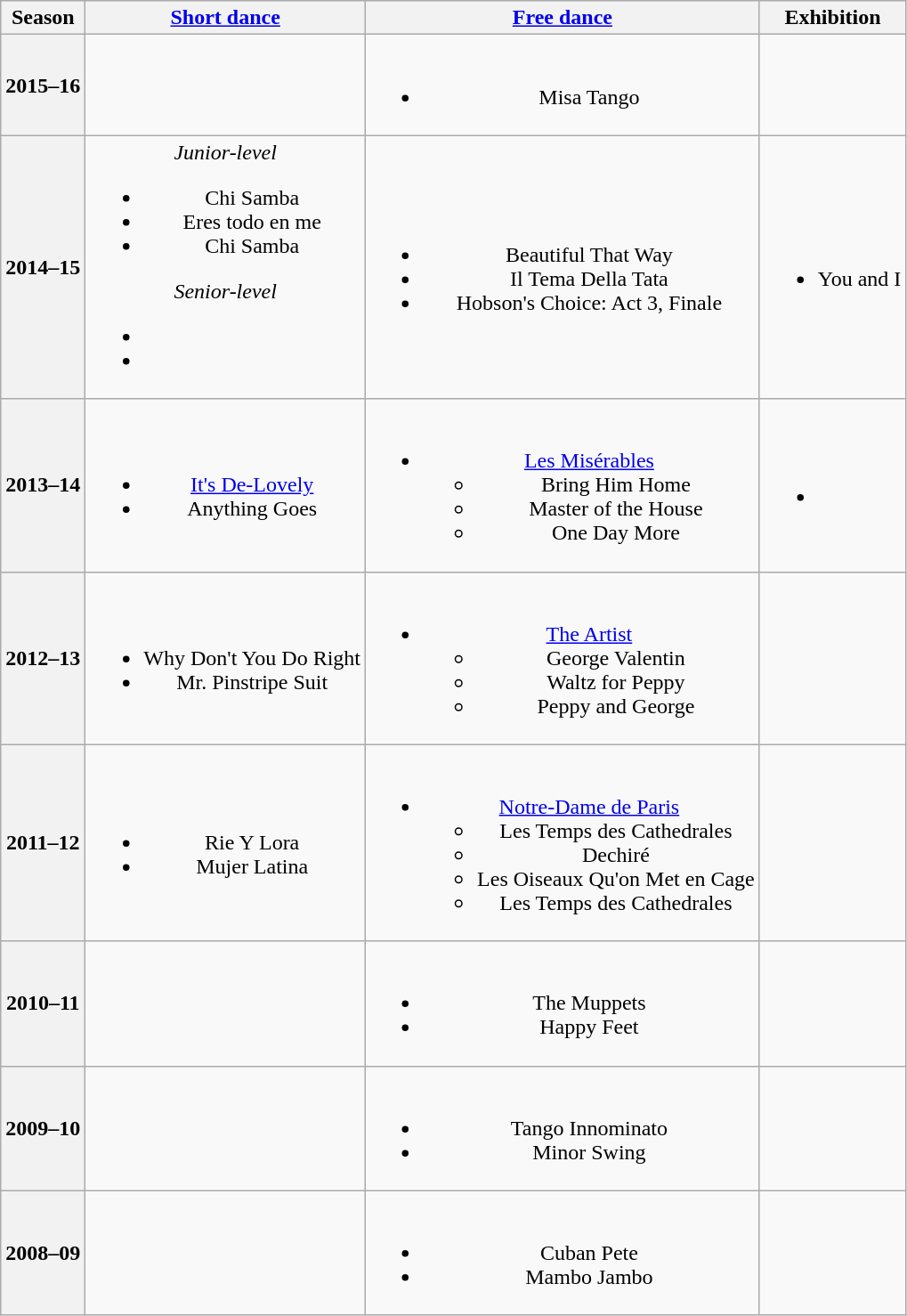<table class=wikitable style=text-align:center>
<tr>
<th>Season</th>
<th><a href='#'>Short dance</a></th>
<th><a href='#'>Free dance</a></th>
<th>Exhibition</th>
</tr>
<tr>
<th>2015–16 <br> </th>
<td></td>
<td><br><ul><li>Misa Tango <br></li></ul></td>
<td></td>
</tr>
<tr>
<th>2014–15 <br> </th>
<td><em>Junior-level</em><br><ul><li>Chi Samba <br></li><li> Eres todo en me <br></li><li>Chi Samba <br></li></ul><em>Senior-level</em><ul><li></li><li></li></ul></td>
<td><br><ul><li>Beautiful That Way <br></li><li>Il Tema Della Tata <br></li><li>Hobson's Choice: Act 3, Finale <br></li></ul></td>
<td><br><ul><li>You and I <br></li></ul></td>
</tr>
<tr>
<th>2013–14 <br> </th>
<td><br><ul><li> <a href='#'>It's De-Lovely</a></li><li> Anything Goes</li></ul></td>
<td><br><ul><li><a href='#'>Les Misérables</a><ul><li>Bring Him Home <br></li><li>Master of the House</li><li>One Day More</li></ul></li></ul></td>
<td><br><ul><li></li></ul></td>
</tr>
<tr>
<th>2012–13 <br> </th>
<td><br><ul><li>Why Don't You Do Right</li><li>Mr. Pinstripe Suit <br></li></ul></td>
<td><br><ul><li><a href='#'>The Artist</a> <br><ul><li>George Valentin</li><li>Waltz for Peppy</li><li>Peppy and George</li></ul></li></ul></td>
<td></td>
</tr>
<tr>
<th>2011–12 <br> </th>
<td><br><ul><li>Rie Y Lora <br></li><li>Mujer Latina <br></li></ul></td>
<td><br><ul><li><a href='#'>Notre-Dame de Paris</a> <br><ul><li>Les Temps des Cathedrales</li><li>Dechiré</li><li>Les Oiseaux Qu'on Met en Cage <br></li><li>Les Temps des Cathedrales</li></ul></li></ul></td>
<td></td>
</tr>
<tr>
<th>2010–11 <br> </th>
<td></td>
<td><br><ul><li>The Muppets</li><li>Happy Feet</li></ul></td>
<td></td>
</tr>
<tr>
<th>2009–10 <br> </th>
<td></td>
<td><br><ul><li>Tango Innominato <br></li><li>Minor Swing <br></li></ul></td>
<td></td>
</tr>
<tr>
<th>2008–09 <br> </th>
<td></td>
<td><br><ul><li>Cuban Pete <br></li><li>Mambo Jambo</li></ul></td>
<td></td>
</tr>
</table>
